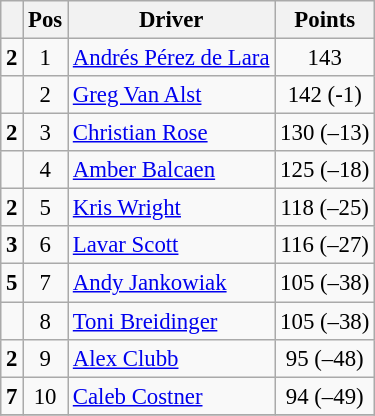<table class="wikitable" style="font-size: 95%;">
<tr>
<th></th>
<th>Pos</th>
<th>Driver</th>
<th>Points</th>
</tr>
<tr>
<td align="left"> <strong>2</strong></td>
<td style="text-align:center;">1</td>
<td><a href='#'>Andrés Pérez de Lara</a></td>
<td style="text-align:center;">143</td>
</tr>
<tr>
<td align="left"></td>
<td style="text-align:center;">2</td>
<td><a href='#'>Greg Van Alst</a></td>
<td style="text-align:center;">142 (-1)</td>
</tr>
<tr>
<td align="left"> <strong>2</strong></td>
<td style="text-align:center;">3</td>
<td><a href='#'>Christian Rose</a></td>
<td style="text-align:center;">130 (–13)</td>
</tr>
<tr>
<td align="left"></td>
<td style="text-align:center;">4</td>
<td><a href='#'>Amber Balcaen</a></td>
<td style="text-align:center;">125 (–18)</td>
</tr>
<tr>
<td align="left"> <strong>2</strong></td>
<td style="text-align:center;">5</td>
<td><a href='#'>Kris Wright</a></td>
<td style="text-align:center;">118 (–25)</td>
</tr>
<tr>
<td align="left"> <strong>3</strong></td>
<td style="text-align:center;">6</td>
<td><a href='#'>Lavar Scott</a></td>
<td style="text-align:center;">116 (–27)</td>
</tr>
<tr>
<td align="left"> <strong>5</strong></td>
<td style="text-align:center;">7</td>
<td><a href='#'>Andy Jankowiak</a></td>
<td style="text-align:center;">105 (–38)</td>
</tr>
<tr>
<td align="left"></td>
<td style="text-align:center;">8</td>
<td><a href='#'>Toni Breidinger</a></td>
<td style="text-align:center;">105 (–38)</td>
</tr>
<tr>
<td align="left"> <strong>2</strong></td>
<td style="text-align:center;">9</td>
<td><a href='#'>Alex Clubb</a></td>
<td style="text-align:center;">95 (–48)</td>
</tr>
<tr>
<td align="left"> <strong>7</strong></td>
<td style="text-align:center;">10</td>
<td><a href='#'>Caleb Costner</a></td>
<td style="text-align:center;">94 (–49)</td>
</tr>
<tr class="sortbottom">
</tr>
</table>
